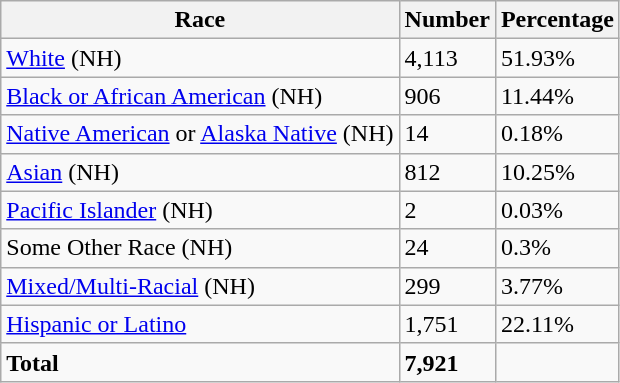<table class="wikitable">
<tr>
<th>Race</th>
<th>Number</th>
<th>Percentage</th>
</tr>
<tr>
<td><a href='#'>White</a> (NH)</td>
<td>4,113</td>
<td>51.93%</td>
</tr>
<tr>
<td><a href='#'>Black or African American</a> (NH)</td>
<td>906</td>
<td>11.44%</td>
</tr>
<tr>
<td><a href='#'>Native American</a> or <a href='#'>Alaska Native</a> (NH)</td>
<td>14</td>
<td>0.18%</td>
</tr>
<tr>
<td><a href='#'>Asian</a> (NH)</td>
<td>812</td>
<td>10.25%</td>
</tr>
<tr>
<td><a href='#'>Pacific Islander</a> (NH)</td>
<td>2</td>
<td>0.03%</td>
</tr>
<tr>
<td>Some Other Race (NH)</td>
<td>24</td>
<td>0.3%</td>
</tr>
<tr>
<td><a href='#'>Mixed/Multi-Racial</a> (NH)</td>
<td>299</td>
<td>3.77%</td>
</tr>
<tr>
<td><a href='#'>Hispanic or Latino</a></td>
<td>1,751</td>
<td>22.11%</td>
</tr>
<tr>
<td><strong>Total</strong></td>
<td><strong>7,921</strong></td>
<td></td>
</tr>
</table>
